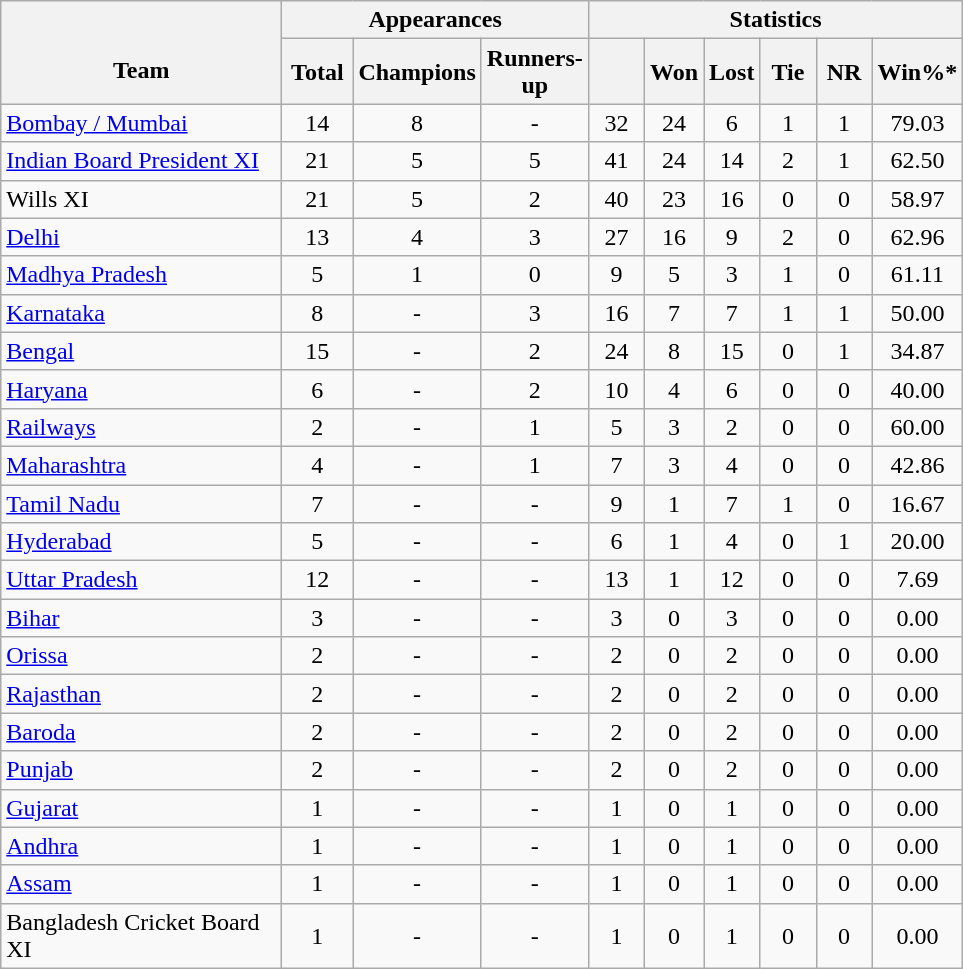<table class="wikitable sortable" style="text-align: center;">
<tr>
<th style="border-bottom:none"></th>
<th colspan=3>Appearances</th>
<th colspan=6>Statistics</th>
</tr>
<tr>
<th style="border-top:none;width:180px;">Team</th>
<th width=40>Total</th>
<th width=40>Champions</th>
<th width=40>Runners-up</th>
<th width=30></th>
<th width=30>Won</th>
<th width=30>Lost</th>
<th width=30>Tie</th>
<th width=30>NR</th>
<th width=30>Win%*</th>
</tr>
<tr>
<td style="text-align:left;"><a href='#'>Bombay / Mumbai</a></td>
<td>14</td>
<td>8</td>
<td>-</td>
<td>32</td>
<td>24</td>
<td>6</td>
<td>1</td>
<td>1</td>
<td>79.03</td>
</tr>
<tr>
<td style="text-align:left;"><a href='#'>Indian Board President XI</a></td>
<td>21</td>
<td>5</td>
<td>5</td>
<td>41</td>
<td>24</td>
<td>14</td>
<td>2</td>
<td>1</td>
<td>62.50</td>
</tr>
<tr>
<td style="text-align:left;">Wills XI</td>
<td>21</td>
<td>5</td>
<td>2</td>
<td>40</td>
<td>23</td>
<td>16</td>
<td>0</td>
<td>0</td>
<td>58.97</td>
</tr>
<tr>
<td style="text-align:left;"><a href='#'>Delhi</a></td>
<td>13</td>
<td>4</td>
<td>3</td>
<td>27</td>
<td>16</td>
<td>9</td>
<td>2</td>
<td>0</td>
<td>62.96</td>
</tr>
<tr>
<td style="text-align:left;"><a href='#'>Madhya Pradesh</a></td>
<td>5</td>
<td>1</td>
<td>0</td>
<td>9</td>
<td>5</td>
<td>3</td>
<td>1</td>
<td>0</td>
<td>61.11</td>
</tr>
<tr>
<td style="text-align:left;"><a href='#'>Karnataka</a></td>
<td>8</td>
<td>-</td>
<td>3</td>
<td>16</td>
<td>7</td>
<td>7</td>
<td>1</td>
<td>1</td>
<td>50.00</td>
</tr>
<tr>
<td style="text-align:left;"><a href='#'>Bengal</a></td>
<td>15</td>
<td>-</td>
<td>2</td>
<td>24</td>
<td>8</td>
<td>15</td>
<td>0</td>
<td>1</td>
<td>34.87</td>
</tr>
<tr>
<td style="text-align:left;"><a href='#'>Haryana</a></td>
<td>6</td>
<td>-</td>
<td>2</td>
<td>10</td>
<td>4</td>
<td>6</td>
<td>0</td>
<td>0</td>
<td>40.00</td>
</tr>
<tr>
<td style="text-align:left;"><a href='#'>Railways</a></td>
<td>2</td>
<td>-</td>
<td>1</td>
<td>5</td>
<td>3</td>
<td>2</td>
<td>0</td>
<td>0</td>
<td>60.00</td>
</tr>
<tr>
<td style="text-align:left;"><a href='#'>Maharashtra</a></td>
<td>4</td>
<td>-</td>
<td>1</td>
<td>7</td>
<td>3</td>
<td>4</td>
<td>0</td>
<td>0</td>
<td>42.86</td>
</tr>
<tr>
<td style="text-align:left;"><a href='#'>Tamil Nadu</a></td>
<td>7</td>
<td>-</td>
<td>-</td>
<td>9</td>
<td>1</td>
<td>7</td>
<td>1</td>
<td>0</td>
<td>16.67</td>
</tr>
<tr>
<td style="text-align:left;"><a href='#'>Hyderabad</a></td>
<td>5</td>
<td>-</td>
<td>-</td>
<td>6</td>
<td>1</td>
<td>4</td>
<td>0</td>
<td>1</td>
<td>20.00</td>
</tr>
<tr>
<td style="text-align:left;"><a href='#'>Uttar Pradesh</a></td>
<td>12</td>
<td>-</td>
<td>-</td>
<td>13</td>
<td>1</td>
<td>12</td>
<td>0</td>
<td>0</td>
<td>7.69</td>
</tr>
<tr>
<td style="text-align:left;"><a href='#'>Bihar</a></td>
<td>3</td>
<td>-</td>
<td>-</td>
<td>3</td>
<td>0</td>
<td>3</td>
<td>0</td>
<td>0</td>
<td>0.00</td>
</tr>
<tr>
<td style="text-align:left;"><a href='#'>Orissa</a></td>
<td>2</td>
<td>-</td>
<td>-</td>
<td>2</td>
<td>0</td>
<td>2</td>
<td>0</td>
<td>0</td>
<td>0.00</td>
</tr>
<tr>
<td style="text-align:left;"><a href='#'>Rajasthan</a></td>
<td>2</td>
<td>-</td>
<td>-</td>
<td>2</td>
<td>0</td>
<td>2</td>
<td>0</td>
<td>0</td>
<td>0.00</td>
</tr>
<tr>
<td style="text-align:left;"><a href='#'>Baroda</a></td>
<td>2</td>
<td>-</td>
<td>-</td>
<td>2</td>
<td>0</td>
<td>2</td>
<td>0</td>
<td>0</td>
<td>0.00</td>
</tr>
<tr>
<td style="text-align:left;"><a href='#'>Punjab</a></td>
<td>2</td>
<td>-</td>
<td>-</td>
<td>2</td>
<td>0</td>
<td>2</td>
<td>0</td>
<td>0</td>
<td>0.00</td>
</tr>
<tr>
<td style="text-align:left;"><a href='#'>Gujarat</a></td>
<td>1</td>
<td>-</td>
<td>-</td>
<td>1</td>
<td>0</td>
<td>1</td>
<td>0</td>
<td>0</td>
<td>0.00</td>
</tr>
<tr>
<td style="text-align:left;"><a href='#'>Andhra</a></td>
<td>1</td>
<td>-</td>
<td>-</td>
<td>1</td>
<td>0</td>
<td>1</td>
<td>0</td>
<td>0</td>
<td>0.00</td>
</tr>
<tr>
<td style="text-align:left;"><a href='#'>Assam</a></td>
<td>1</td>
<td>-</td>
<td>-</td>
<td>1</td>
<td>0</td>
<td>1</td>
<td>0</td>
<td>0</td>
<td>0.00</td>
</tr>
<tr>
<td style="text-align:left;">Bangladesh Cricket Board XI</td>
<td>1</td>
<td>-</td>
<td>-</td>
<td>1</td>
<td>0</td>
<td>1</td>
<td>0</td>
<td>0</td>
<td>0.00</td>
</tr>
</table>
